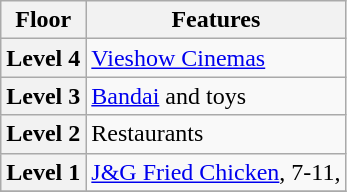<table class="wikitable">
<tr>
<th>Floor</th>
<th>Features</th>
</tr>
<tr>
<th>Level 4</th>
<td><a href='#'>Vieshow Cinemas</a></td>
</tr>
<tr>
<th>Level 3</th>
<td><a href='#'>Bandai</a> and toys</td>
</tr>
<tr>
<th>Level 2</th>
<td>Restaurants</td>
</tr>
<tr>
<th>Level 1</th>
<td><a href='#'>J&G Fried Chicken</a>, 7-11,</td>
</tr>
<tr>
</tr>
</table>
